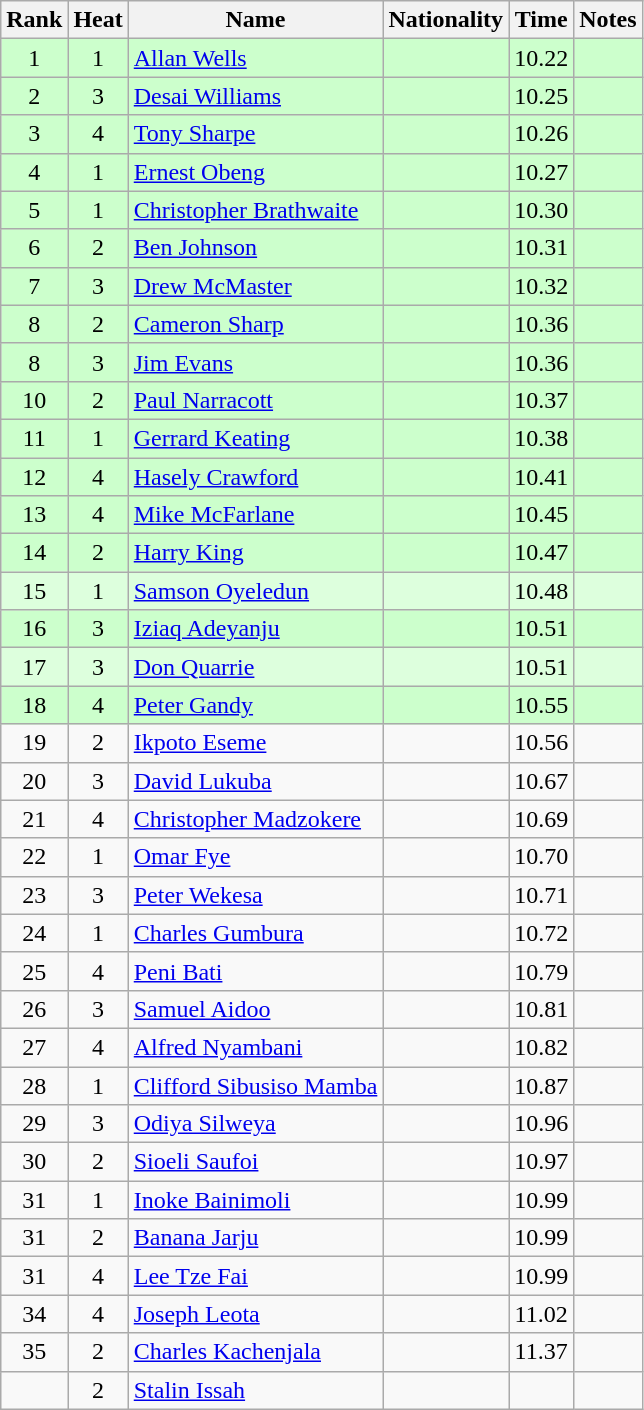<table class="wikitable sortable" style="text-align:center">
<tr>
<th>Rank</th>
<th>Heat</th>
<th>Name</th>
<th>Nationality</th>
<th>Time</th>
<th>Notes</th>
</tr>
<tr bgcolor=ccffcc>
<td>1</td>
<td>1</td>
<td align=left><a href='#'>Allan Wells</a></td>
<td align=left></td>
<td>10.22</td>
<td></td>
</tr>
<tr bgcolor=ccffcc>
<td>2</td>
<td>3</td>
<td align=left><a href='#'>Desai Williams</a></td>
<td align=left></td>
<td>10.25</td>
<td></td>
</tr>
<tr bgcolor=ccffcc>
<td>3</td>
<td>4</td>
<td align=left><a href='#'>Tony Sharpe</a></td>
<td align=left></td>
<td>10.26</td>
<td></td>
</tr>
<tr bgcolor=ccffcc>
<td>4</td>
<td>1</td>
<td align=left><a href='#'>Ernest Obeng</a></td>
<td align=left></td>
<td>10.27</td>
<td></td>
</tr>
<tr bgcolor=ccffcc>
<td>5</td>
<td>1</td>
<td align=left><a href='#'>Christopher Brathwaite</a></td>
<td align=left></td>
<td>10.30</td>
<td></td>
</tr>
<tr bgcolor=ccffcc>
<td>6</td>
<td>2</td>
<td align=left><a href='#'>Ben Johnson</a></td>
<td align=left></td>
<td>10.31</td>
<td></td>
</tr>
<tr bgcolor=ccffcc>
<td>7</td>
<td>3</td>
<td align=left><a href='#'>Drew McMaster</a></td>
<td align=left></td>
<td>10.32</td>
<td></td>
</tr>
<tr bgcolor=ccffcc>
<td>8</td>
<td>2</td>
<td align=left><a href='#'>Cameron Sharp</a></td>
<td align=left></td>
<td>10.36</td>
<td></td>
</tr>
<tr bgcolor=ccffcc>
<td>8</td>
<td>3</td>
<td align=left><a href='#'>Jim Evans</a></td>
<td align=left></td>
<td>10.36</td>
<td></td>
</tr>
<tr bgcolor=ccffcc>
<td>10</td>
<td>2</td>
<td align=left><a href='#'>Paul Narracott</a></td>
<td align=left></td>
<td>10.37</td>
<td></td>
</tr>
<tr bgcolor=ccffcc>
<td>11</td>
<td>1</td>
<td align=left><a href='#'>Gerrard Keating</a></td>
<td align=left></td>
<td>10.38</td>
<td></td>
</tr>
<tr bgcolor=ccffcc>
<td>12</td>
<td>4</td>
<td align=left><a href='#'>Hasely Crawford</a></td>
<td align=left></td>
<td>10.41</td>
<td></td>
</tr>
<tr bgcolor=ccffcc>
<td>13</td>
<td>4</td>
<td align=left><a href='#'>Mike McFarlane</a></td>
<td align=left></td>
<td>10.45</td>
<td></td>
</tr>
<tr bgcolor=ccffcc>
<td>14</td>
<td>2</td>
<td align=left><a href='#'>Harry King</a></td>
<td align=left></td>
<td>10.47</td>
<td></td>
</tr>
<tr bgcolor=ddffdd>
<td>15</td>
<td>1</td>
<td align=left><a href='#'>Samson Oyeledun</a></td>
<td align=left></td>
<td>10.48</td>
<td></td>
</tr>
<tr bgcolor=ccffcc>
<td>16</td>
<td>3</td>
<td align=left><a href='#'>Iziaq Adeyanju</a></td>
<td align=left></td>
<td>10.51</td>
<td></td>
</tr>
<tr bgcolor=ddffdd>
<td>17</td>
<td>3</td>
<td align=left><a href='#'>Don Quarrie</a></td>
<td align=left></td>
<td>10.51</td>
<td></td>
</tr>
<tr bgcolor=ccffcc>
<td>18</td>
<td>4</td>
<td align=left><a href='#'>Peter Gandy</a></td>
<td align=left></td>
<td>10.55</td>
<td></td>
</tr>
<tr>
<td>19</td>
<td>2</td>
<td align=left><a href='#'>Ikpoto Eseme</a></td>
<td align=left></td>
<td>10.56</td>
<td></td>
</tr>
<tr>
<td>20</td>
<td>3</td>
<td align=left><a href='#'>David Lukuba</a></td>
<td align=left></td>
<td>10.67</td>
<td></td>
</tr>
<tr>
<td>21</td>
<td>4</td>
<td align=left><a href='#'>Christopher Madzokere</a></td>
<td align=left></td>
<td>10.69</td>
<td></td>
</tr>
<tr>
<td>22</td>
<td>1</td>
<td align=left><a href='#'>Omar Fye</a></td>
<td align=left></td>
<td>10.70</td>
<td></td>
</tr>
<tr>
<td>23</td>
<td>3</td>
<td align=left><a href='#'>Peter Wekesa</a></td>
<td align=left></td>
<td>10.71</td>
<td></td>
</tr>
<tr>
<td>24</td>
<td>1</td>
<td align=left><a href='#'>Charles Gumbura</a></td>
<td align=left></td>
<td>10.72</td>
<td></td>
</tr>
<tr>
<td>25</td>
<td>4</td>
<td align=left><a href='#'>Peni Bati</a></td>
<td align=left></td>
<td>10.79</td>
<td></td>
</tr>
<tr>
<td>26</td>
<td>3</td>
<td align=left><a href='#'>Samuel Aidoo</a></td>
<td align=left></td>
<td>10.81</td>
<td></td>
</tr>
<tr>
<td>27</td>
<td>4</td>
<td align=left><a href='#'>Alfred Nyambani</a></td>
<td align=left></td>
<td>10.82</td>
<td></td>
</tr>
<tr>
<td>28</td>
<td>1</td>
<td align=left><a href='#'>Clifford Sibusiso Mamba</a></td>
<td align=left></td>
<td>10.87</td>
<td></td>
</tr>
<tr>
<td>29</td>
<td>3</td>
<td align=left><a href='#'>Odiya Silweya</a></td>
<td align=left></td>
<td>10.96</td>
<td></td>
</tr>
<tr>
<td>30</td>
<td>2</td>
<td align=left><a href='#'>Sioeli Saufoi</a></td>
<td align=left></td>
<td>10.97</td>
<td></td>
</tr>
<tr>
<td>31</td>
<td>1</td>
<td align=left><a href='#'>Inoke Bainimoli</a></td>
<td align=left></td>
<td>10.99</td>
<td></td>
</tr>
<tr>
<td>31</td>
<td>2</td>
<td align=left><a href='#'>Banana Jarju</a></td>
<td align=left></td>
<td>10.99</td>
<td></td>
</tr>
<tr>
<td>31</td>
<td>4</td>
<td align=left><a href='#'>Lee Tze Fai</a></td>
<td align=left></td>
<td>10.99</td>
<td></td>
</tr>
<tr>
<td>34</td>
<td>4</td>
<td align=left><a href='#'>Joseph Leota</a></td>
<td align=left></td>
<td>11.02</td>
<td></td>
</tr>
<tr>
<td>35</td>
<td>2</td>
<td align=left><a href='#'>Charles Kachenjala</a></td>
<td align=left></td>
<td>11.37</td>
<td></td>
</tr>
<tr>
<td></td>
<td>2</td>
<td align=left><a href='#'>Stalin Issah</a></td>
<td align=left></td>
<td></td>
<td></td>
</tr>
</table>
